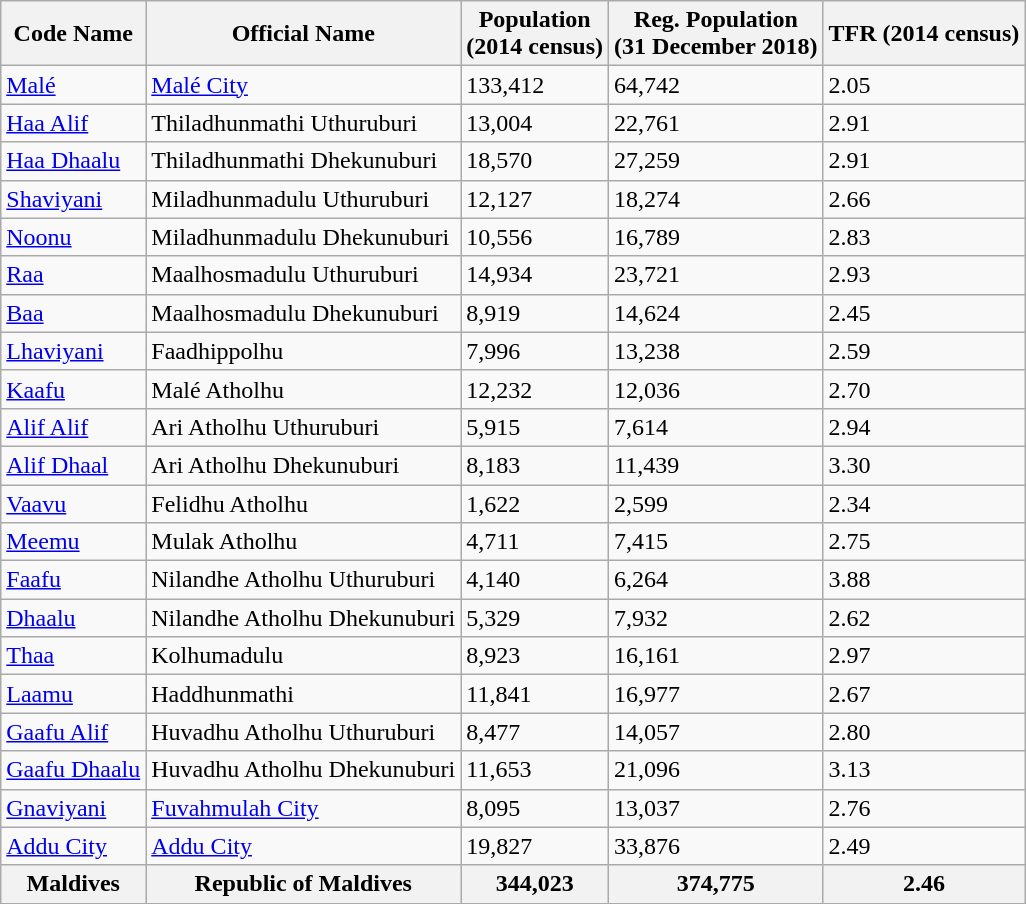<table class="wikitable sortable">
<tr>
<th>Code Name</th>
<th>Official Name</th>
<th>Population <br> (2014 census)</th>
<th>Reg. Population <br> (31 December 2018)</th>
<th>TFR (2014 census)</th>
</tr>
<tr>
<td><a href='#'>Malé</a></td>
<td><a href='#'>Malé City</a></td>
<td>133,412</td>
<td>64,742</td>
<td>2.05</td>
</tr>
<tr>
<td><a href='#'>Haa Alif</a></td>
<td>Thiladhunmathi Uthuruburi</td>
<td>13,004</td>
<td>22,761</td>
<td>2.91</td>
</tr>
<tr>
<td><a href='#'>Haa Dhaalu</a></td>
<td>Thiladhunmathi Dhekunuburi</td>
<td>18,570</td>
<td>27,259</td>
<td>2.91</td>
</tr>
<tr>
<td><a href='#'>Shaviyani</a></td>
<td>Miladhunmadulu Uthuruburi</td>
<td>12,127</td>
<td>18,274</td>
<td>2.66</td>
</tr>
<tr>
<td><a href='#'>Noonu</a></td>
<td>Miladhunmadulu Dhekunuburi</td>
<td>10,556</td>
<td>16,789</td>
<td>2.83</td>
</tr>
<tr>
<td><a href='#'>Raa</a></td>
<td>Maalhosmadulu Uthuruburi</td>
<td>14,934</td>
<td>23,721</td>
<td>2.93</td>
</tr>
<tr>
<td><a href='#'>Baa</a></td>
<td>Maalhosmadulu Dhekunuburi</td>
<td>8,919</td>
<td>14,624</td>
<td>2.45</td>
</tr>
<tr>
<td><a href='#'>Lhaviyani</a></td>
<td>Faadhippolhu</td>
<td>7,996</td>
<td>13,238</td>
<td>2.59</td>
</tr>
<tr>
<td><a href='#'>Kaafu</a></td>
<td>Malé Atholhu</td>
<td>12,232</td>
<td>12,036</td>
<td>2.70</td>
</tr>
<tr>
<td><a href='#'>Alif Alif</a></td>
<td>Ari Atholhu Uthuruburi</td>
<td>5,915</td>
<td>7,614</td>
<td>2.94</td>
</tr>
<tr>
<td><a href='#'>Alif Dhaal</a></td>
<td>Ari Atholhu Dhekunuburi</td>
<td>8,183</td>
<td>11,439</td>
<td>3.30</td>
</tr>
<tr>
<td><a href='#'>Vaavu</a></td>
<td>Felidhu Atholhu</td>
<td>1,622</td>
<td>2,599</td>
<td>2.34</td>
</tr>
<tr>
<td><a href='#'>Meemu</a></td>
<td>Mulak Atholhu</td>
<td>4,711</td>
<td>7,415</td>
<td>2.75</td>
</tr>
<tr>
<td><a href='#'>Faafu</a></td>
<td>Nilandhe Atholhu Uthuruburi</td>
<td>4,140</td>
<td>6,264</td>
<td>3.88</td>
</tr>
<tr>
<td><a href='#'>Dhaalu</a></td>
<td>Nilandhe Atholhu Dhekunuburi</td>
<td>5,329</td>
<td>7,932</td>
<td>2.62</td>
</tr>
<tr>
<td><a href='#'>Thaa</a></td>
<td>Kolhumadulu</td>
<td>8,923</td>
<td>16,161</td>
<td>2.97</td>
</tr>
<tr>
<td><a href='#'>Laamu</a></td>
<td>Haddhunmathi</td>
<td>11,841</td>
<td>16,977</td>
<td>2.67</td>
</tr>
<tr>
<td><a href='#'>Gaafu Alif</a></td>
<td>Huvadhu Atholhu Uthuruburi</td>
<td>8,477</td>
<td>14,057</td>
<td>2.80</td>
</tr>
<tr>
<td><a href='#'>Gaafu Dhaalu</a></td>
<td>Huvadhu Atholhu Dhekunuburi</td>
<td>11,653</td>
<td>21,096</td>
<td>3.13</td>
</tr>
<tr>
<td><a href='#'>Gnaviyani</a></td>
<td><a href='#'>Fuvahmulah City</a></td>
<td>8,095</td>
<td>13,037</td>
<td>2.76</td>
</tr>
<tr>
<td><a href='#'>Addu City</a></td>
<td><a href='#'>Addu City</a></td>
<td>19,827</td>
<td>33,876</td>
<td>2.49</td>
</tr>
<tr>
<th>Maldives</th>
<th>Republic of Maldives</th>
<th>344,023</th>
<th>374,775</th>
<th>2.46</th>
</tr>
</table>
